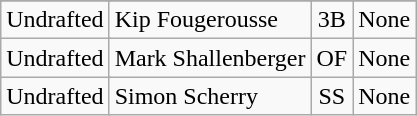<table class="wikitable">
<tr>
</tr>
<tr>
<td style="text-align:center;" colspan="2">Undrafted</td>
<td>Kip Fougerousse</td>
<td align="center">3B</td>
<td>None</td>
</tr>
<tr>
<td style="text-align:center;" colspan="2">Undrafted</td>
<td>Mark Shallenberger</td>
<td align="center">OF</td>
<td>None</td>
</tr>
<tr>
<td style="text-align:center;" colspan="2">Undrafted</td>
<td>Simon Scherry</td>
<td align="center">SS</td>
<td>None</td>
</tr>
</table>
